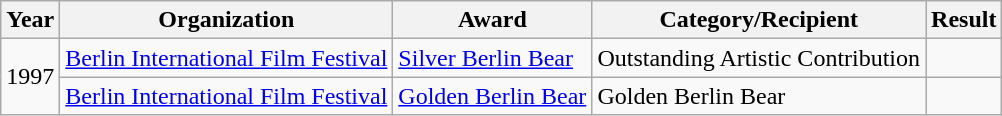<table class="wikitable">
<tr>
<th>Year</th>
<th>Organization</th>
<th>Award</th>
<th>Category/Recipient</th>
<th>Result</th>
</tr>
<tr>
<td rowspan="6">1997</td>
<td><a href='#'>Berlin International Film Festival</a></td>
<td><a href='#'>Silver Berlin Bear</a></td>
<td>Outstanding Artistic Contribution</td>
<td></td>
</tr>
<tr>
<td><a href='#'>Berlin International Film Festival</a></td>
<td><a href='#'>Golden Berlin Bear</a></td>
<td>Golden Berlin Bear</td>
<td></td>
</tr>
</table>
